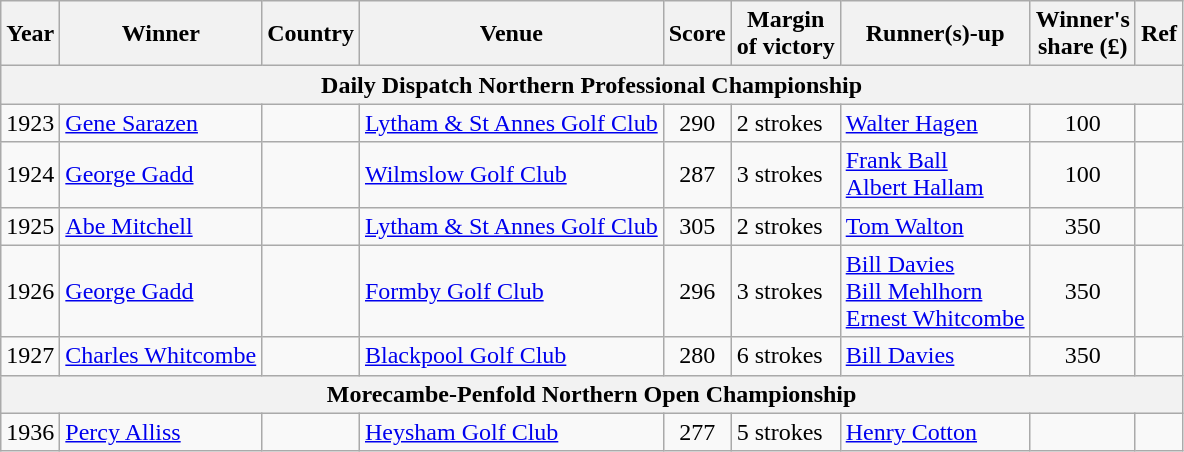<table class="wikitable">
<tr>
<th>Year</th>
<th>Winner</th>
<th>Country</th>
<th>Venue</th>
<th>Score</th>
<th>Margin<br>of victory</th>
<th>Runner(s)-up</th>
<th>Winner's<br>share (£)</th>
<th>Ref</th>
</tr>
<tr>
<th colspan=9>Daily Dispatch Northern Professional Championship</th>
</tr>
<tr>
<td>1923</td>
<td><a href='#'>Gene Sarazen</a></td>
<td></td>
<td><a href='#'>Lytham & St Annes Golf Club</a></td>
<td align=center>290</td>
<td>2 strokes</td>
<td> <a href='#'>Walter Hagen</a></td>
<td align=center>100</td>
<td></td>
</tr>
<tr>
<td>1924</td>
<td><a href='#'>George Gadd</a></td>
<td></td>
<td><a href='#'>Wilmslow Golf Club</a></td>
<td align=center>287</td>
<td>3 strokes</td>
<td> <a href='#'>Frank Ball</a><br> <a href='#'>Albert Hallam</a></td>
<td align=center>100</td>
<td></td>
</tr>
<tr>
<td>1925</td>
<td><a href='#'>Abe Mitchell</a></td>
<td></td>
<td><a href='#'>Lytham & St Annes Golf Club</a></td>
<td align=center>305</td>
<td>2 strokes</td>
<td> <a href='#'>Tom Walton</a></td>
<td align=center>350</td>
<td></td>
</tr>
<tr>
<td>1926</td>
<td><a href='#'>George Gadd</a></td>
<td></td>
<td><a href='#'>Formby Golf Club</a></td>
<td align=center>296</td>
<td>3 strokes</td>
<td> <a href='#'>Bill Davies</a><br> <a href='#'>Bill Mehlhorn</a><br> <a href='#'>Ernest Whitcombe</a></td>
<td align=center>350</td>
<td></td>
</tr>
<tr>
<td>1927</td>
<td><a href='#'>Charles Whitcombe</a></td>
<td></td>
<td><a href='#'>Blackpool Golf Club</a></td>
<td align=center>280</td>
<td>6 strokes</td>
<td> <a href='#'>Bill Davies</a></td>
<td align=center>350</td>
<td></td>
</tr>
<tr>
<th colspan=9>Morecambe-Penfold Northern Open Championship</th>
</tr>
<tr>
<td>1936</td>
<td><a href='#'>Percy Alliss</a></td>
<td></td>
<td><a href='#'>Heysham Golf Club</a></td>
<td align=center>277</td>
<td>5 strokes</td>
<td> <a href='#'>Henry Cotton</a></td>
<td align=center></td>
<td></td>
</tr>
</table>
